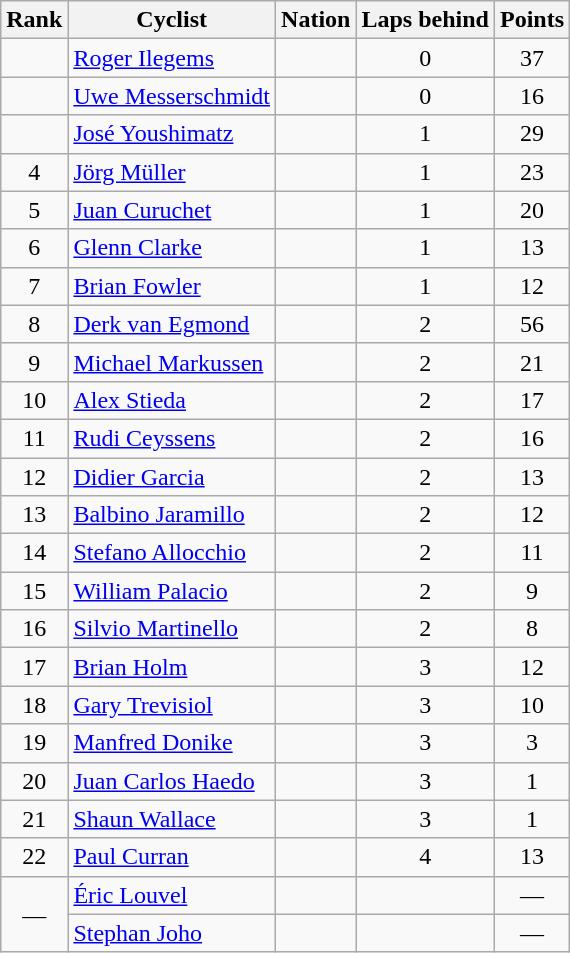<table class="wikitable sortable" style="text-align:center">
<tr>
<th>Rank</th>
<th>Cyclist</th>
<th>Nation</th>
<th>Laps behind</th>
<th>Points</th>
</tr>
<tr>
<td></td>
<td align=left><a href='#'>Roger Ilegems</a></td>
<td align=left></td>
<td>0</td>
<td>37</td>
</tr>
<tr>
<td></td>
<td align=left><a href='#'>Uwe Messerschmidt</a></td>
<td align=left></td>
<td>0</td>
<td>16</td>
</tr>
<tr>
<td></td>
<td align=left><a href='#'>José Youshimatz</a></td>
<td align=left></td>
<td>1</td>
<td>29</td>
</tr>
<tr>
<td>4</td>
<td align=left><a href='#'>Jörg Müller</a></td>
<td align=left></td>
<td>1</td>
<td>23</td>
</tr>
<tr>
<td>5</td>
<td align=left><a href='#'>Juan Curuchet</a></td>
<td align=left></td>
<td>1</td>
<td>20</td>
</tr>
<tr>
<td>6</td>
<td align=left><a href='#'>Glenn Clarke</a></td>
<td align=left></td>
<td>1</td>
<td>13</td>
</tr>
<tr>
<td>7</td>
<td align=left><a href='#'>Brian Fowler</a></td>
<td align=left></td>
<td>1</td>
<td>12</td>
</tr>
<tr>
<td>8</td>
<td align=left><a href='#'>Derk van Egmond</a></td>
<td align=left></td>
<td>2</td>
<td>56</td>
</tr>
<tr>
<td>9</td>
<td align=left><a href='#'>Michael Markussen</a></td>
<td align=left></td>
<td>2</td>
<td>21</td>
</tr>
<tr>
<td>10</td>
<td align=left><a href='#'>Alex Stieda</a></td>
<td align=left></td>
<td>2</td>
<td>17</td>
</tr>
<tr>
<td>11</td>
<td align=left><a href='#'>Rudi Ceyssens</a></td>
<td align=left></td>
<td>2</td>
<td>16</td>
</tr>
<tr>
<td>12</td>
<td align=left><a href='#'>Didier Garcia</a></td>
<td align=left></td>
<td>2</td>
<td>13</td>
</tr>
<tr>
<td>13</td>
<td align=left><a href='#'>Balbino Jaramillo</a></td>
<td align=left></td>
<td>2</td>
<td>12</td>
</tr>
<tr>
<td>14</td>
<td align=left><a href='#'>Stefano Allocchio</a></td>
<td align=left></td>
<td>2</td>
<td>11</td>
</tr>
<tr>
<td>15</td>
<td align=left><a href='#'>William Palacio</a></td>
<td align=left></td>
<td>2</td>
<td>9</td>
</tr>
<tr>
<td>16</td>
<td align=left><a href='#'>Silvio Martinello</a></td>
<td align=left></td>
<td>2</td>
<td>8</td>
</tr>
<tr>
<td>17</td>
<td align=left><a href='#'>Brian Holm</a></td>
<td align=left></td>
<td>3</td>
<td>12</td>
</tr>
<tr>
<td>18</td>
<td align=left><a href='#'>Gary Trevisiol</a></td>
<td align=left></td>
<td>3</td>
<td>10</td>
</tr>
<tr>
<td>19</td>
<td align=left><a href='#'>Manfred Donike</a></td>
<td align=left></td>
<td>3</td>
<td>3</td>
</tr>
<tr>
<td>20</td>
<td align=left><a href='#'>Juan Carlos Haedo</a></td>
<td align=left></td>
<td>3</td>
<td>1</td>
</tr>
<tr>
<td>21</td>
<td align=left><a href='#'>Shaun Wallace</a></td>
<td align=left></td>
<td>3</td>
<td>1</td>
</tr>
<tr>
<td>22</td>
<td align=left><a href='#'>Paul Curran</a></td>
<td align=left></td>
<td>4</td>
<td>13</td>
</tr>
<tr>
<td rowspan=2 data-sort-value=23>—</td>
<td align=left><a href='#'>Éric Louvel</a></td>
<td align=left></td>
<td data-sort-value=9></td>
<td data-sort-value=0>—</td>
</tr>
<tr>
<td align=left><a href='#'>Stephan Joho</a></td>
<td align=left></td>
<td data-sort-value=9></td>
<td data-sort-value=0>—</td>
</tr>
</table>
